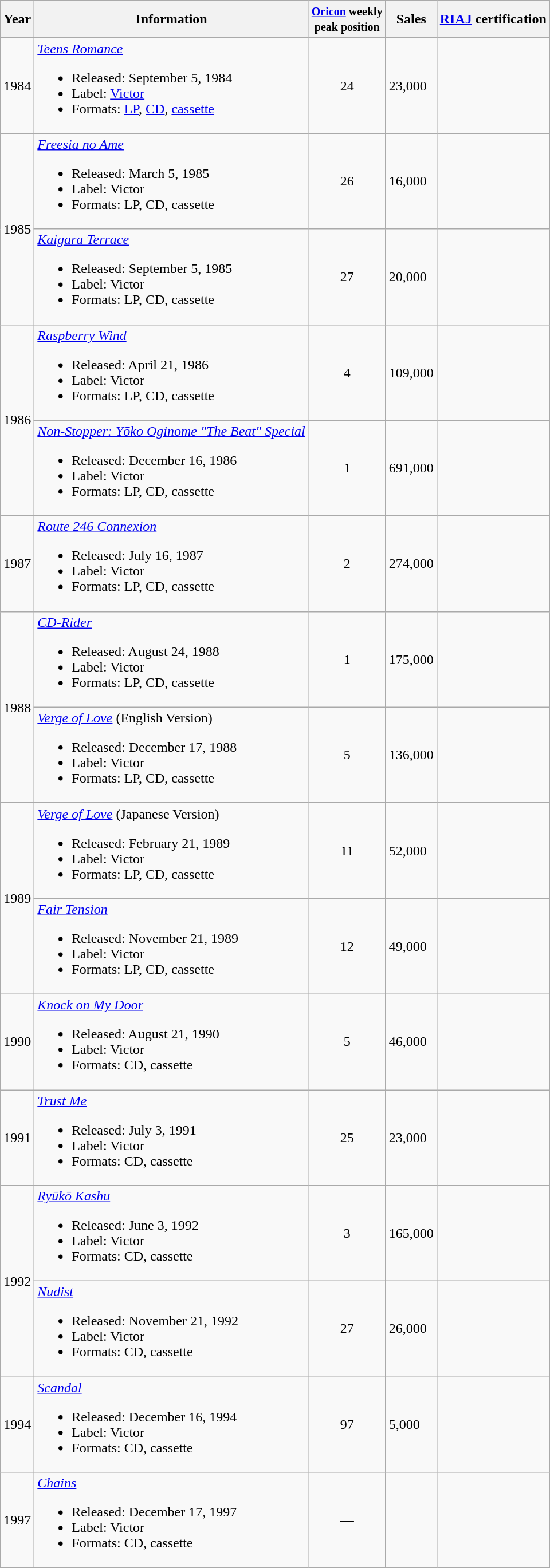<table class="wikitable">
<tr>
<th>Year</th>
<th>Information</th>
<th><small><a href='#'>Oricon</a> weekly<br>peak position</small></th>
<th>Sales<br></th>
<th><a href='#'>RIAJ</a> certification</th>
</tr>
<tr>
<td>1984</td>
<td><em><a href='#'>Teens Romance</a></em><br><ul><li>Released: September 5, 1984</li><li>Label: <a href='#'>Victor</a></li><li>Formats: <a href='#'>LP</a>, <a href='#'>CD</a>, <a href='#'>cassette</a></li></ul></td>
<td style="text-align:center;">24</td>
<td align="left">23,000</td>
<td align="left"></td>
</tr>
<tr>
<td rowspan="2">1985</td>
<td><em><a href='#'>Freesia no Ame</a></em><br><ul><li>Released: March 5, 1985</li><li>Label: Victor</li><li>Formats: LP, CD, cassette</li></ul></td>
<td style="text-align:center;">26</td>
<td align="left">16,000</td>
<td align="left"></td>
</tr>
<tr>
<td><em><a href='#'>Kaigara Terrace</a></em><br><ul><li>Released: September 5, 1985</li><li>Label: Victor</li><li>Formats: LP, CD, cassette</li></ul></td>
<td style="text-align:center;">27</td>
<td align="left">20,000</td>
<td align="left"></td>
</tr>
<tr>
<td rowspan="2">1986</td>
<td><em><a href='#'>Raspberry Wind</a></em><br><ul><li>Released: April 21, 1986</li><li>Label: Victor</li><li>Formats: LP, CD, cassette</li></ul></td>
<td style="text-align:center;">4</td>
<td align="left">109,000</td>
<td align="left"></td>
</tr>
<tr>
<td><em><a href='#'>Non-Stopper: Yōko Oginome "The Beat" Special</a></em><br><ul><li>Released: December 16, 1986</li><li>Label: Victor</li><li>Formats: LP, CD, cassette</li></ul></td>
<td style="text-align:center;">1</td>
<td align="left">691,000</td>
<td align="left"></td>
</tr>
<tr>
<td>1987</td>
<td><em><a href='#'>Route 246 Connexion</a></em><br><ul><li>Released: July 16, 1987</li><li>Label: Victor</li><li>Formats: LP, CD, cassette</li></ul></td>
<td style="text-align:center;">2</td>
<td align="left">274,000</td>
<td align="left"></td>
</tr>
<tr>
<td rowspan="2">1988</td>
<td><em><a href='#'>CD-Rider</a></em><br><ul><li>Released: August 24, 1988</li><li>Label: Victor</li><li>Formats: LP, CD, cassette</li></ul></td>
<td style="text-align:center;">1</td>
<td align="left">175,000</td>
<td align="left"></td>
</tr>
<tr>
<td><em><a href='#'>Verge of Love</a></em> (English Version)<br><ul><li>Released: December 17, 1988</li><li>Label: Victor</li><li>Formats: LP, CD, cassette</li></ul></td>
<td style="text-align:center;">5</td>
<td align="left">136,000</td>
<td align="left"></td>
</tr>
<tr>
<td rowspan="2">1989</td>
<td><em><a href='#'>Verge of Love</a></em> (Japanese Version)<br><ul><li>Released: February 21, 1989</li><li>Label: Victor</li><li>Formats: LP, CD, cassette</li></ul></td>
<td style="text-align:center;">11</td>
<td align="left">52,000</td>
<td align="left"></td>
</tr>
<tr>
<td><em><a href='#'>Fair Tension</a></em><br><ul><li>Released: November 21, 1989</li><li>Label: Victor</li><li>Formats: LP, CD, cassette</li></ul></td>
<td style="text-align:center;">12</td>
<td align="left">49,000</td>
<td align="left"></td>
</tr>
<tr>
<td>1990</td>
<td><em><a href='#'>Knock on My Door</a></em><br><ul><li>Released: August 21, 1990</li><li>Label: Victor</li><li>Formats: CD, cassette</li></ul></td>
<td style="text-align:center;">5</td>
<td align="left">46,000</td>
<td align="left"></td>
</tr>
<tr>
<td>1991</td>
<td><em><a href='#'>Trust Me</a></em><br><ul><li>Released: July 3, 1991</li><li>Label: Victor</li><li>Formats: CD, cassette</li></ul></td>
<td style="text-align:center;">25</td>
<td align="left">23,000</td>
<td align="left"></td>
</tr>
<tr>
<td rowspan="2">1992</td>
<td><em><a href='#'>Ryūkō Kashu</a></em><br><ul><li>Released: June 3, 1992</li><li>Label: Victor</li><li>Formats: CD, cassette</li></ul></td>
<td style="text-align:center;">3</td>
<td align="left">165,000</td>
<td align="left"></td>
</tr>
<tr>
<td><em><a href='#'>Nudist</a></em><br><ul><li>Released: November 21, 1992</li><li>Label: Victor</li><li>Formats: CD, cassette</li></ul></td>
<td style="text-align:center;">27</td>
<td align="left">26,000</td>
<td align="left"></td>
</tr>
<tr>
<td>1994</td>
<td><em><a href='#'>Scandal</a></em><br><ul><li>Released: December 16, 1994</li><li>Label: Victor</li><li>Formats: CD, cassette</li></ul></td>
<td style="text-align:center;">97</td>
<td align="left">5,000</td>
<td align="left"></td>
</tr>
<tr>
<td>1997</td>
<td><em><a href='#'>Chains</a></em><br><ul><li>Released: December 17, 1997</li><li>Label: Victor</li><li>Formats: CD, cassette</li></ul></td>
<td style="text-align:center;">—</td>
<td align="left"></td>
<td align="left"></td>
</tr>
</table>
